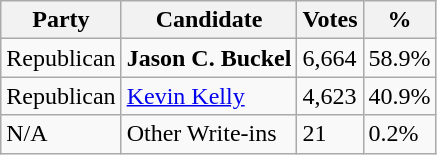<table class="wikitable">
<tr>
<th>Party</th>
<th>Candidate</th>
<th>Votes</th>
<th>%</th>
</tr>
<tr>
<td>Republican</td>
<td><strong>Jason C. Buckel</strong></td>
<td>6,664</td>
<td>58.9%</td>
</tr>
<tr>
<td>Republican</td>
<td><a href='#'>Kevin Kelly</a></td>
<td>4,623</td>
<td>40.9%</td>
</tr>
<tr>
<td>N/A</td>
<td>Other Write-ins</td>
<td>21</td>
<td>0.2%</td>
</tr>
</table>
